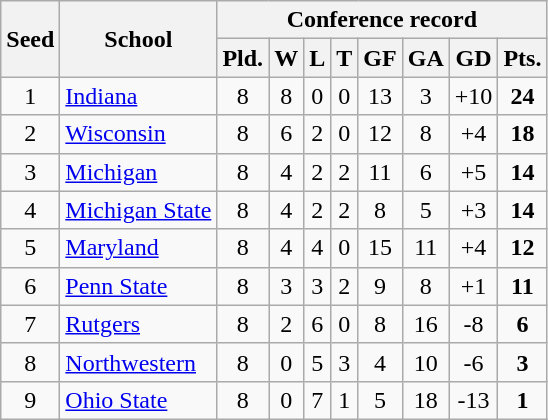<table class="wikitable">
<tr>
<th rowspan="2">Seed</th>
<th rowspan="2">School</th>
<th colspan="8">Conference record</th>
</tr>
<tr>
<th>Pld.</th>
<th>W</th>
<th>L</th>
<th>T</th>
<th>GF</th>
<th>GA</th>
<th>GD</th>
<th>Pts.</th>
</tr>
<tr>
<td align=center>1</td>
<td><a href='#'>Indiana</a></td>
<td align=center>8</td>
<td align=center>8</td>
<td align=center>0</td>
<td align=center>0</td>
<td align=center>13</td>
<td align=center>3</td>
<td align=center>+10</td>
<td align=center><strong>24</strong></td>
</tr>
<tr>
<td align=center>2</td>
<td><a href='#'>Wisconsin</a></td>
<td align=center>8</td>
<td align=center>6</td>
<td align=center>2</td>
<td align=center>0</td>
<td align=center>12</td>
<td align=center>8</td>
<td align=center>+4</td>
<td align=center><strong>18</strong></td>
</tr>
<tr>
<td align=center>3</td>
<td><a href='#'>Michigan</a></td>
<td align=center>8</td>
<td align=center>4</td>
<td align=center>2</td>
<td align=center>2</td>
<td align=center>11</td>
<td align=center>6</td>
<td align=center>+5</td>
<td align=center><strong>14</strong></td>
</tr>
<tr>
<td align=center>4</td>
<td><a href='#'>Michigan State</a></td>
<td align=center>8</td>
<td align=center>4</td>
<td align=center>2</td>
<td align=center>2</td>
<td align=center>8</td>
<td align=center>5</td>
<td align=center>+3</td>
<td align=center><strong>14</strong></td>
</tr>
<tr>
<td align=center>5</td>
<td><a href='#'>Maryland</a></td>
<td align=center>8</td>
<td align=center>4</td>
<td align=center>4</td>
<td align=center>0</td>
<td align=center>15</td>
<td align=center>11</td>
<td align=center>+4</td>
<td align=center><strong>12</strong></td>
</tr>
<tr>
<td align=center>6</td>
<td><a href='#'>Penn State</a></td>
<td align=center>8</td>
<td align=center>3</td>
<td align=center>3</td>
<td align=center>2</td>
<td align=center>9</td>
<td align=center>8</td>
<td align=center>+1</td>
<td align=center><strong>11</strong></td>
</tr>
<tr>
<td align=center>7</td>
<td><a href='#'>Rutgers</a></td>
<td align=center>8</td>
<td align=center>2</td>
<td align=center>6</td>
<td align=center>0</td>
<td align=center>8</td>
<td align=center>16</td>
<td align=center>-8</td>
<td align=center><strong>6</strong></td>
</tr>
<tr>
<td align=center>8</td>
<td><a href='#'>Northwestern</a></td>
<td align=center>8</td>
<td align=center>0</td>
<td align=center>5</td>
<td align=center>3</td>
<td align=center>4</td>
<td align=center>10</td>
<td align=center>-6</td>
<td align=center><strong>3</strong></td>
</tr>
<tr>
<td align=center>9</td>
<td><a href='#'>Ohio State</a></td>
<td align=center>8</td>
<td align=center>0</td>
<td align=center>7</td>
<td align=center>1</td>
<td align=center>5</td>
<td align=center>18</td>
<td align=center>-13</td>
<td align=center><strong>1</strong></td>
</tr>
</table>
